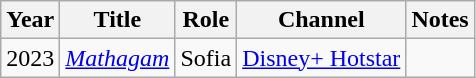<table class="wikitable">
<tr>
<th>Year</th>
<th>Title</th>
<th>Role</th>
<th>Channel</th>
<th>Notes</th>
</tr>
<tr>
<td>2023</td>
<td><em><a href='#'>Mathagam</a></em></td>
<td>Sofia</td>
<td><a href='#'>Disney+ Hotstar</a></td>
<td></td>
</tr>
</table>
